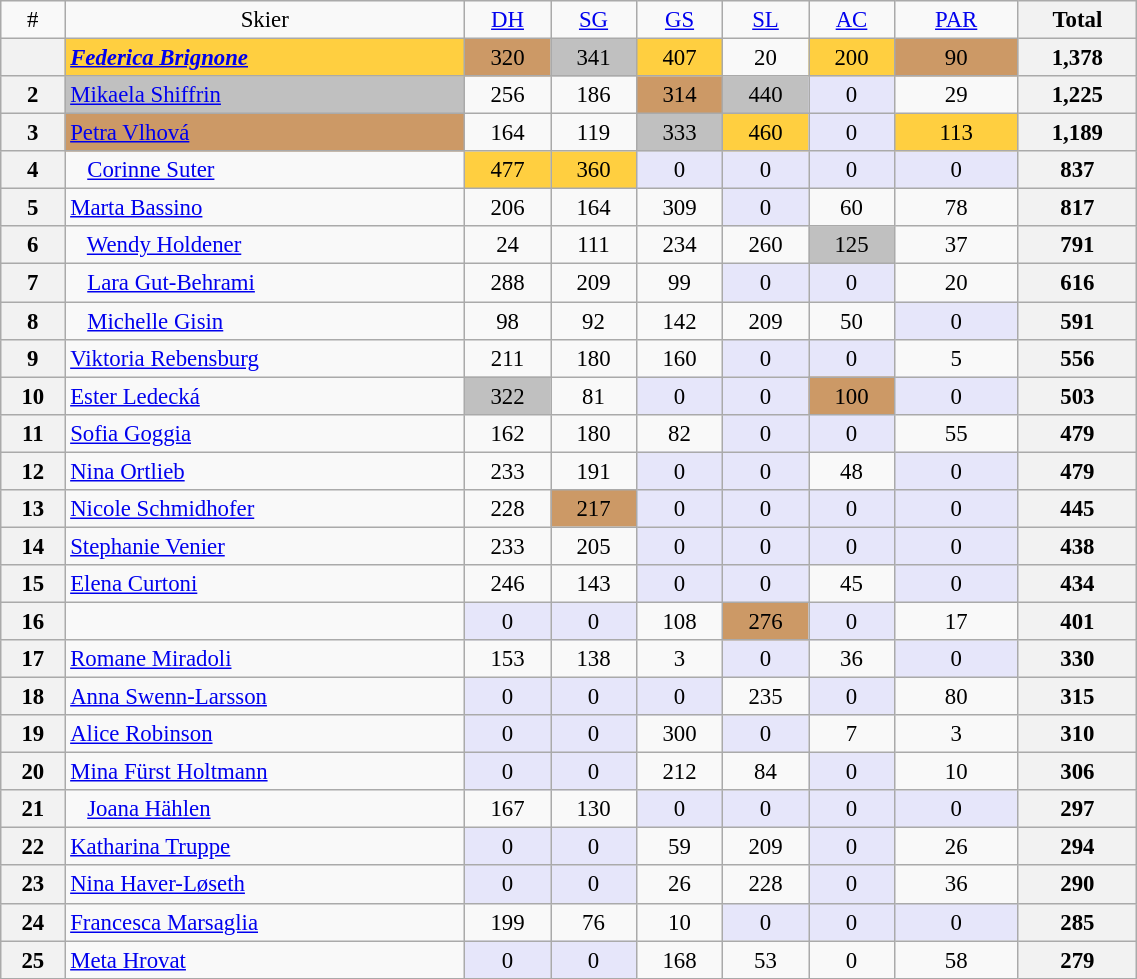<table class="wikitable" width=60% style="font-size:95%; text-align:center;">
<tr>
<td>#</td>
<td>Skier</td>
<td><a href='#'>DH</a><br></td>
<td><a href='#'>SG</a><br></td>
<td><a href='#'>GS</a><br></td>
<td><a href='#'>SL</a><br></td>
<td><a href='#'>AC</a><br></td>
<td> <a href='#'>PAR</a> <br></td>
<th>Total</th>
</tr>
<tr>
<th></th>
<td align=left bgcolor=ffcf40> <strong><em><a href='#'>Federica Brignone</a></em></strong></td>
<td bgcolor=cc9966>320</td>
<td bgcolor=c0c0c0>341</td>
<td bgcolor=ffcf40>407</td>
<td>20</td>
<td bgcolor=ffcf40>200</td>
<td bgcolor=cc9966>90</td>
<th>1,378</th>
</tr>
<tr>
<th>2</th>
<td align=left bgcolor=c0c0c0> <a href='#'>Mikaela Shiffrin</a></td>
<td>256</td>
<td>186</td>
<td bgcolor=cc9966>314</td>
<td bgcolor=c0c0c0>440</td>
<td bgcolor=lavender>0</td>
<td>29</td>
<th>1,225</th>
</tr>
<tr>
<th>3</th>
<td align=left bgcolor=cc9966> <a href='#'>Petra Vlhová</a></td>
<td>164</td>
<td>119</td>
<td bgcolor=c0c0c0>333</td>
<td bgcolor=ffcf40>460</td>
<td bgcolor=lavender>0</td>
<td bgcolor=ffcf40>113</td>
<th>1,189</th>
</tr>
<tr>
<th>4</th>
<td align=left>   <a href='#'>Corinne Suter</a></td>
<td bgcolor=ffcf40>477</td>
<td bgcolor=ffcf40>360</td>
<td bgcolor=lavender>0</td>
<td bgcolor=lavender>0</td>
<td bgcolor=lavender>0</td>
<td bgcolor=lavender>0</td>
<th>837</th>
</tr>
<tr>
<th>5</th>
<td align=left> <a href='#'>Marta Bassino</a></td>
<td>206</td>
<td>164</td>
<td>309</td>
<td bgcolor=lavender>0</td>
<td>60</td>
<td>78</td>
<th>817</th>
</tr>
<tr>
<th>6</th>
<td align=left>   <a href='#'>Wendy Holdener</a></td>
<td>24</td>
<td>111</td>
<td>234</td>
<td>260</td>
<td bgcolor=c0c0c0>125</td>
<td>37</td>
<th>791</th>
</tr>
<tr>
<th>7</th>
<td align=left>   <a href='#'>Lara Gut-Behrami</a></td>
<td>288</td>
<td>209</td>
<td>99</td>
<td bgcolor=lavender>0</td>
<td bgcolor=lavender>0</td>
<td>20</td>
<th>616</th>
</tr>
<tr>
<th>8</th>
<td align=left>   <a href='#'>Michelle Gisin</a></td>
<td>98</td>
<td>92</td>
<td>142</td>
<td>209</td>
<td>50</td>
<td bgcolor=lavender>0</td>
<th>591</th>
</tr>
<tr>
<th>9</th>
<td align=left> <a href='#'>Viktoria Rebensburg</a></td>
<td>211</td>
<td>180</td>
<td>160</td>
<td bgcolor=lavender>0</td>
<td bgcolor=lavender>0</td>
<td>5</td>
<th>556</th>
</tr>
<tr>
<th>10</th>
<td align=left> <a href='#'>Ester Ledecká</a></td>
<td bgcolor=c0c0c0>322</td>
<td>81</td>
<td bgcolor=lavender>0</td>
<td bgcolor=lavender>0</td>
<td bgcolor=cc9966>100</td>
<td bgcolor=lavender>0</td>
<th>503</th>
</tr>
<tr>
<th>11</th>
<td align=left> <a href='#'>Sofia Goggia</a></td>
<td>162</td>
<td>180</td>
<td>82</td>
<td bgcolor=lavender>0</td>
<td bgcolor=lavender>0</td>
<td>55</td>
<th>479</th>
</tr>
<tr>
<th>12</th>
<td align=left> <a href='#'>Nina Ortlieb</a></td>
<td>233</td>
<td>191</td>
<td bgcolor=lavender>0</td>
<td bgcolor=lavender>0</td>
<td>48</td>
<td bgcolor=lavender>0</td>
<th>479</th>
</tr>
<tr>
<th>13</th>
<td align=left> <a href='#'>Nicole Schmidhofer</a></td>
<td>228</td>
<td bgcolor=cc9966>217</td>
<td bgcolor=lavender>0</td>
<td bgcolor=lavender>0</td>
<td bgcolor=lavender>0</td>
<td bgcolor=lavender>0</td>
<th>445</th>
</tr>
<tr>
<th>14</th>
<td align=left> <a href='#'>Stephanie Venier</a></td>
<td>233</td>
<td>205</td>
<td bgcolor=lavender>0</td>
<td bgcolor=lavender>0</td>
<td bgcolor=lavender>0</td>
<td bgcolor=lavender>0</td>
<th>438</th>
</tr>
<tr>
<th>15</th>
<td align=left> <a href='#'>Elena Curtoni</a></td>
<td>246</td>
<td>143</td>
<td bgcolor=lavender>0</td>
<td bgcolor=lavender>0</td>
<td>45</td>
<td bgcolor=lavender>0</td>
<th>434</th>
</tr>
<tr>
<th>16</th>
<td align=left></td>
<td bgcolor=lavender>0</td>
<td bgcolor=lavender>0</td>
<td>108</td>
<td bgcolor=cc9966>276</td>
<td bgcolor=lavender>0</td>
<td>17</td>
<th>401</th>
</tr>
<tr>
<th>17</th>
<td align=left> <a href='#'>Romane Miradoli</a></td>
<td>153</td>
<td>138</td>
<td>3</td>
<td bgcolor=lavender>0</td>
<td>36</td>
<td bgcolor=lavender>0</td>
<th>330</th>
</tr>
<tr>
<th>18</th>
<td align=left> <a href='#'>Anna Swenn-Larsson</a></td>
<td bgcolor=lavender>0</td>
<td bgcolor=lavender>0</td>
<td bgcolor=lavender>0</td>
<td>235</td>
<td bgcolor=lavender>0</td>
<td>80</td>
<th>315</th>
</tr>
<tr>
<th>19</th>
<td align=left> <a href='#'>Alice Robinson</a></td>
<td bgcolor=lavender>0</td>
<td bgcolor=lavender>0</td>
<td>300</td>
<td bgcolor=lavender>0</td>
<td>7</td>
<td>3</td>
<th>310</th>
</tr>
<tr>
<th>20</th>
<td align=left> <a href='#'>Mina Fürst Holtmann</a></td>
<td bgcolor=lavender>0</td>
<td bgcolor=lavender>0</td>
<td>212</td>
<td>84</td>
<td bgcolor=lavender>0</td>
<td>10</td>
<th>306</th>
</tr>
<tr>
<th>21</th>
<td align=left>   <a href='#'>Joana Hählen</a></td>
<td>167</td>
<td>130</td>
<td bgcolor=lavender>0</td>
<td bgcolor=lavender>0</td>
<td bgcolor=lavender>0</td>
<td bgcolor=lavender>0</td>
<th>297</th>
</tr>
<tr>
<th>22</th>
<td align=left> <a href='#'>Katharina Truppe</a></td>
<td bgcolor=lavender>0</td>
<td bgcolor=lavender>0</td>
<td>59</td>
<td>209</td>
<td bgcolor=lavender>0</td>
<td>26</td>
<th>294</th>
</tr>
<tr>
<th>23</th>
<td align=left> <a href='#'>Nina Haver-Løseth</a></td>
<td bgcolor=lavender>0</td>
<td bgcolor=lavender>0</td>
<td>26</td>
<td>228</td>
<td bgcolor=lavender>0</td>
<td>36</td>
<th>290</th>
</tr>
<tr>
<th>24</th>
<td align=left> <a href='#'>Francesca Marsaglia</a></td>
<td>199</td>
<td>76</td>
<td>10</td>
<td bgcolor=lavender>0</td>
<td bgcolor=lavender>0</td>
<td bgcolor=lavender>0</td>
<th>285</th>
</tr>
<tr>
<th>25</th>
<td align=left> <a href='#'>Meta Hrovat</a></td>
<td bgcolor=lavender>0</td>
<td bgcolor=lavender>0</td>
<td>168</td>
<td>53</td>
<td>0</td>
<td>58</td>
<th>279</th>
</tr>
</table>
